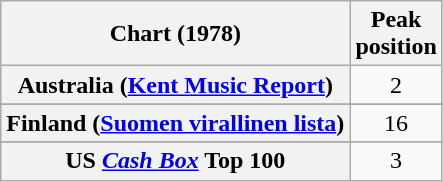<table class="wikitable sortable plainrowheaders">
<tr>
<th scope="col">Chart (1978)</th>
<th scope="col">Peak<br>position</th>
</tr>
<tr>
<th scope="row">Australia (<a href='#'>Kent Music Report</a>)</th>
<td style="text-align:center;">2</td>
</tr>
<tr>
</tr>
<tr>
</tr>
<tr>
</tr>
<tr>
</tr>
<tr>
<th scope="row">Finland (<a href='#'>Suomen virallinen lista</a>)</th>
<td style="text-align:center;">16</td>
</tr>
<tr>
</tr>
<tr>
</tr>
<tr>
</tr>
<tr>
</tr>
<tr>
</tr>
<tr>
</tr>
<tr>
</tr>
<tr>
</tr>
<tr>
<th scope="row">US <em><a href='#'>Cash Box</a></em> Top 100 </th>
<td style="text-align:center;">3</td>
</tr>
</table>
